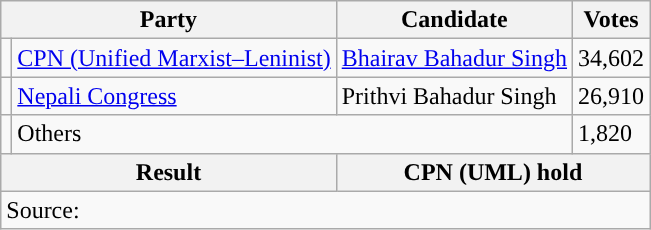<table class="wikitable">
<tr>
<th colspan="2">Party</th>
<th>Candidate</th>
<th>Votes</th>
</tr>
<tr>
<td style="color:inherit;background:"></td>
<td><a href='#'>CPN (Unified Marxist–Leninist)</a></td>
<td><a href='#'>Bhairav Bahadur Singh</a></td>
<td>34,602</td>
</tr>
<tr>
<td style="color:inherit;background-color:"></td>
<td><a href='#'>Nepali Congress</a></td>
<td>Prithvi Bahadur Singh</td>
<td>26,910</td>
</tr>
<tr>
<td></td>
<td colspan="2">Others</td>
<td>1,820</td>
</tr>
<tr>
<th colspan="2">Result</th>
<th colspan="2">CPN (UML) hold</th>
</tr>
<tr>
<td colspan="4">Source: </td>
</tr>
</table>
